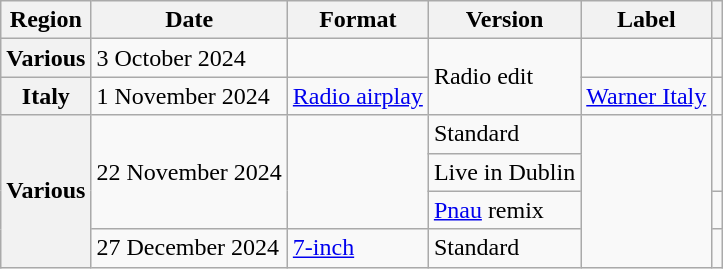<table class="wikitable plainrowheaders">
<tr>
<th scope="col">Region</th>
<th scope="col">Date</th>
<th scope="col">Format</th>
<th scope="col">Version</th>
<th scope="col">Label</th>
<th scope="col"></th>
</tr>
<tr>
<th scope="row">Various</th>
<td>3 October 2024</td>
<td></td>
<td rowspan="2">Radio edit</td>
<td></td>
<td style="text-align:center"></td>
</tr>
<tr>
<th scope="row">Italy</th>
<td>1 November 2024</td>
<td><a href='#'>Radio airplay</a></td>
<td><a href='#'>Warner Italy</a></td>
<td style="text-align:center"></td>
</tr>
<tr>
<th rowspan="4" scope="row">Various</th>
<td rowspan="3">22 November 2024</td>
<td rowspan="3"></td>
<td>Standard</td>
<td rowspan="4"></td>
<td rowspan="2" style="text-align:center"></td>
</tr>
<tr>
<td>Live in Dublin</td>
</tr>
<tr>
<td><a href='#'>Pnau</a> remix</td>
<td style="text-align:center"></td>
</tr>
<tr>
<td>27 December 2024</td>
<td><a href='#'>7-inch</a></td>
<td>Standard</td>
<td style="text-align:center"></td>
</tr>
</table>
